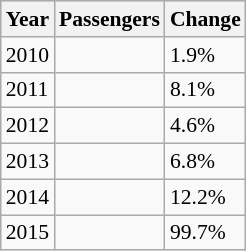<table class="wikitable sortable" style="font-size: 90%" width= align=>
<tr bgcolor=lightgrey>
<th>Year</th>
<th>Passengers</th>
<th>Change</th>
</tr>
<tr>
<td>2010</td>
<td></td>
<td> 1.9%</td>
</tr>
<tr>
<td>2011</td>
<td></td>
<td> 8.1%</td>
</tr>
<tr>
<td>2012</td>
<td></td>
<td> 4.6%</td>
</tr>
<tr>
<td>2013</td>
<td></td>
<td> 6.8%</td>
</tr>
<tr>
<td>2014</td>
<td></td>
<td> 12.2%</td>
</tr>
<tr>
<td>2015</td>
<td></td>
<td> 99.7%</td>
</tr>
</table>
